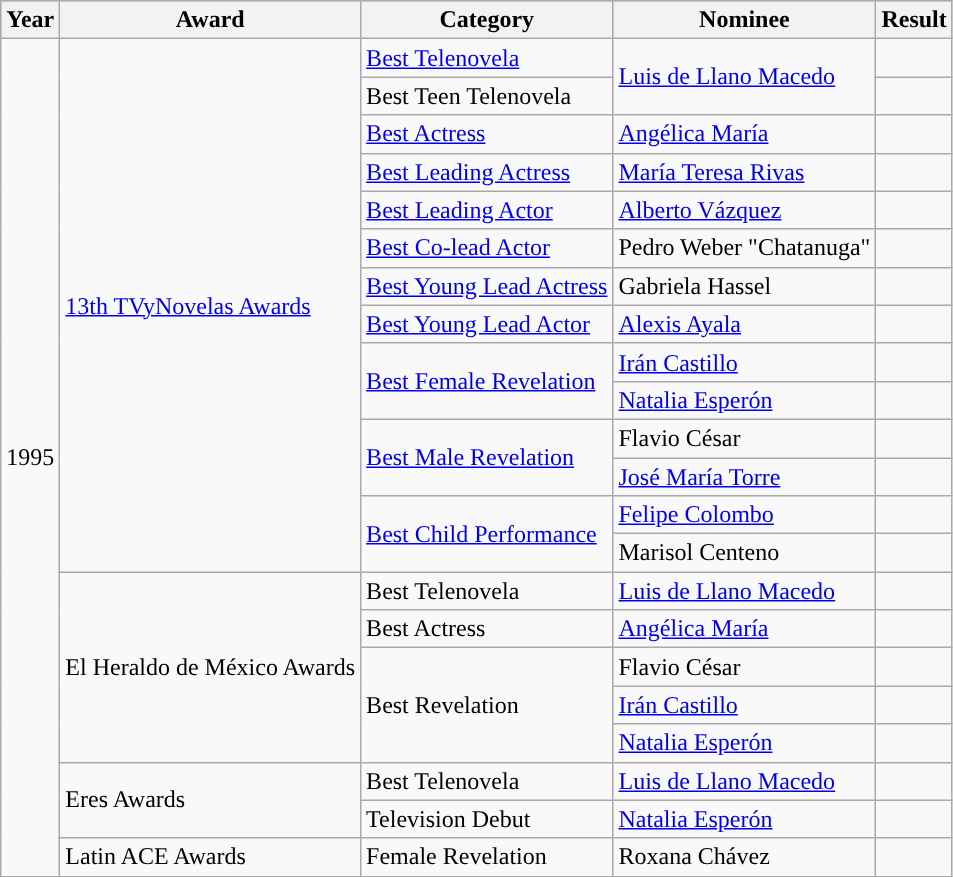<table class="wikitable">
<tr style="background:#b0c4de;">
<th>Year</th>
<th>Award</th>
<th>Category</th>
<th>Nominee</th>
<th>Result</th>
</tr>
<tr>
<td rowspan=22>1995</td>
<td rowspan=14><a href='#'>13th TVyNovelas Awards</a></td>
<td><a href='#'>Best Telenovela</a></td>
<td rowspan=2><a href='#'>Luis de Llano Macedo</a></td>
<td></td>
</tr>
<tr>
<td>Best Teen Telenovela</td>
<td></td>
</tr>
<tr>
<td><a href='#'>Best Actress</a></td>
<td><a href='#'>Angélica María</a></td>
<td></td>
</tr>
<tr>
<td><a href='#'>Best Leading Actress</a></td>
<td><a href='#'>María Teresa Rivas</a></td>
<td></td>
</tr>
<tr>
<td><a href='#'>Best Leading Actor</a></td>
<td><a href='#'>Alberto Vázquez</a></td>
<td></td>
</tr>
<tr>
<td><a href='#'>Best Co-lead Actor</a></td>
<td>Pedro Weber "Chatanuga"</td>
<td></td>
</tr>
<tr>
<td><a href='#'>Best Young Lead Actress</a></td>
<td>Gabriela Hassel</td>
<td></td>
</tr>
<tr>
<td><a href='#'>Best Young Lead Actor</a></td>
<td><a href='#'>Alexis Ayala</a></td>
<td></td>
</tr>
<tr>
<td rowspan=2><a href='#'>Best Female Revelation</a></td>
<td><a href='#'>Irán Castillo</a></td>
<td></td>
</tr>
<tr>
<td><a href='#'>Natalia Esperón</a></td>
<td></td>
</tr>
<tr>
<td rowspan=2><a href='#'>Best Male Revelation</a></td>
<td>Flavio César</td>
<td></td>
</tr>
<tr>
<td><a href='#'>José María Torre</a></td>
<td></td>
</tr>
<tr>
<td rowspan=2><a href='#'>Best Child Performance</a></td>
<td><a href='#'>Felipe Colombo</a></td>
<td></td>
</tr>
<tr>
<td>Marisol Centeno</td>
<td></td>
</tr>
<tr>
<td rowspan=5>El Heraldo de México Awards</td>
<td>Best Telenovela</td>
<td><a href='#'>Luis de Llano Macedo</a></td>
<td></td>
</tr>
<tr>
<td>Best Actress</td>
<td><a href='#'>Angélica María</a></td>
<td></td>
</tr>
<tr>
<td rowspan=3>Best Revelation</td>
<td>Flavio César</td>
<td></td>
</tr>
<tr>
<td><a href='#'>Irán Castillo</a></td>
<td></td>
</tr>
<tr>
<td><a href='#'>Natalia Esperón</a></td>
<td></td>
</tr>
<tr>
<td rowspan=2>Eres Awards</td>
<td>Best Telenovela</td>
<td><a href='#'>Luis de Llano Macedo</a></td>
<td></td>
</tr>
<tr>
<td>Television Debut</td>
<td><a href='#'>Natalia Esperón</a></td>
<td></td>
</tr>
<tr>
<td>Latin ACE Awards</td>
<td>Female Revelation</td>
<td>Roxana Chávez</td>
<td></td>
</tr>
</table>
